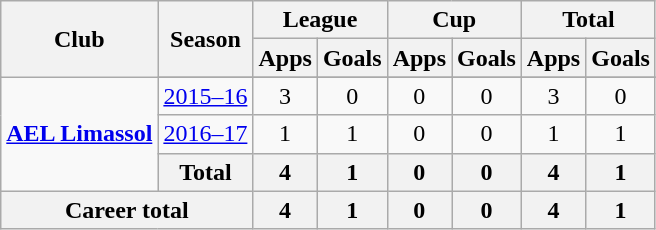<table class="wikitable" style="text-align:center;">
<tr>
<th rowspan="2">Club</th>
<th rowspan="2">Season</th>
<th colspan="2">League</th>
<th colspan="2">Cup</th>
<th colspan="2">Total</th>
</tr>
<tr>
<th>Apps</th>
<th>Goals</th>
<th>Apps</th>
<th>Goals</th>
<th>Apps</th>
<th>Goals</th>
</tr>
<tr ||-||-||-|->
<td rowspan="4" valign="center"><strong><a href='#'>AEL Limassol</a></strong></td>
</tr>
<tr>
<td><a href='#'>2015–16</a></td>
<td>3</td>
<td>0</td>
<td>0</td>
<td>0</td>
<td>3</td>
<td>0</td>
</tr>
<tr>
<td><a href='#'>2016–17</a></td>
<td>1</td>
<td>1</td>
<td>0</td>
<td>0</td>
<td>1</td>
<td>1</td>
</tr>
<tr>
<th>Total</th>
<th>4</th>
<th>1</th>
<th>0</th>
<th>0</th>
<th>4</th>
<th>1</th>
</tr>
<tr>
<th colspan=2>Career total</th>
<th>4</th>
<th>1</th>
<th>0</th>
<th>0</th>
<th>4</th>
<th>1</th>
</tr>
</table>
